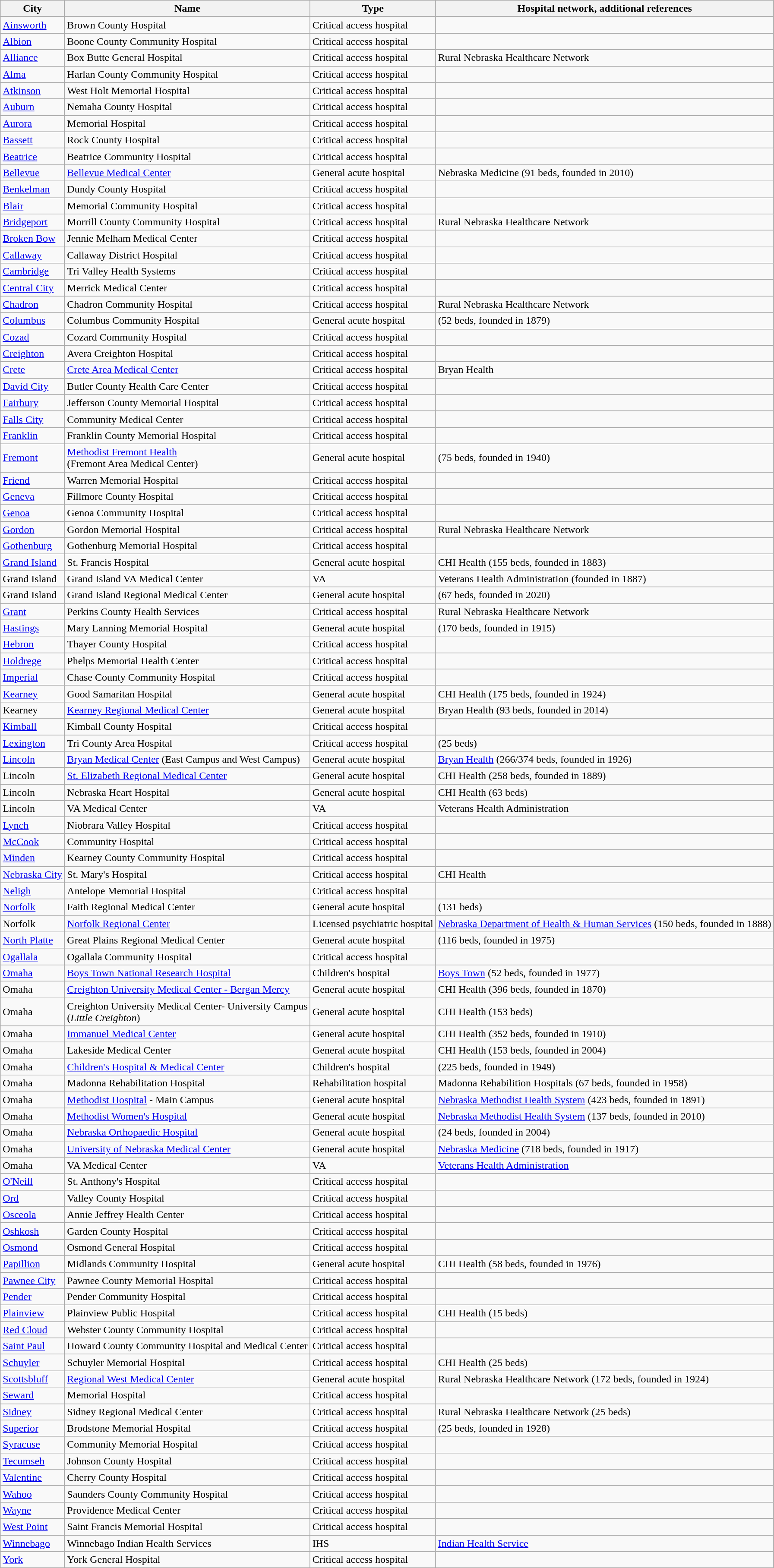<table class="wikitable sortable sticky-header" summary="Notable hospitals in Nebraska">
<tr>
<th>City</th>
<th>Name</th>
<th>Type</th>
<th>Hospital network, additional references</th>
</tr>
<tr>
<td><a href='#'>Ainsworth</a></td>
<td>Brown County Hospital</td>
<td>Critical access hospital</td>
<td></td>
</tr>
<tr>
<td><a href='#'>Albion</a></td>
<td>Boone County Community Hospital</td>
<td>Critical access hospital</td>
<td></td>
</tr>
<tr>
<td><a href='#'>Alliance</a></td>
<td>Box Butte General Hospital</td>
<td>Critical access hospital</td>
<td>Rural Nebraska Healthcare Network</td>
</tr>
<tr>
<td><a href='#'>Alma</a></td>
<td>Harlan County Community Hospital</td>
<td>Critical access hospital</td>
<td></td>
</tr>
<tr>
<td><a href='#'>Atkinson</a></td>
<td>West Holt Memorial Hospital</td>
<td>Critical access hospital</td>
<td></td>
</tr>
<tr>
<td><a href='#'>Auburn</a></td>
<td>Nemaha County Hospital</td>
<td>Critical access hospital</td>
<td></td>
</tr>
<tr>
<td><a href='#'>Aurora</a></td>
<td>Memorial Hospital</td>
<td>Critical access hospital</td>
<td></td>
</tr>
<tr>
<td><a href='#'>Bassett</a></td>
<td>Rock County Hospital</td>
<td>Critical access hospital</td>
<td></td>
</tr>
<tr>
<td><a href='#'>Beatrice</a></td>
<td>Beatrice Community Hospital</td>
<td>Critical access hospital</td>
<td></td>
</tr>
<tr>
<td><a href='#'>Bellevue</a></td>
<td><a href='#'>Bellevue Medical Center</a></td>
<td>General acute hospital</td>
<td>Nebraska Medicine (91 beds, founded in 2010)</td>
</tr>
<tr>
<td><a href='#'>Benkelman</a></td>
<td>Dundy County Hospital</td>
<td>Critical access hospital</td>
<td></td>
</tr>
<tr>
<td><a href='#'>Blair</a></td>
<td>Memorial Community Hospital</td>
<td>Critical access hospital</td>
<td></td>
</tr>
<tr>
<td><a href='#'>Bridgeport</a></td>
<td>Morrill County Community Hospital</td>
<td>Critical access hospital</td>
<td>Rural Nebraska Healthcare Network</td>
</tr>
<tr>
<td><a href='#'>Broken Bow</a></td>
<td>Jennie Melham Medical Center</td>
<td>Critical access hospital</td>
<td></td>
</tr>
<tr>
<td><a href='#'>Callaway</a></td>
<td>Callaway District Hospital</td>
<td>Critical access hospital</td>
<td></td>
</tr>
<tr>
<td><a href='#'>Cambridge</a></td>
<td>Tri Valley Health Systems</td>
<td>Critical access hospital</td>
<td></td>
</tr>
<tr>
<td><a href='#'>Central City</a></td>
<td>Merrick Medical Center</td>
<td>Critical access hospital</td>
<td></td>
</tr>
<tr>
<td><a href='#'>Chadron</a></td>
<td>Chadron Community Hospital</td>
<td>Critical access hospital</td>
<td>Rural Nebraska Healthcare Network</td>
</tr>
<tr>
<td><a href='#'>Columbus</a></td>
<td>Columbus Community Hospital</td>
<td>General acute hospital</td>
<td>(52 beds, founded in 1879)</td>
</tr>
<tr>
<td><a href='#'>Cozad</a></td>
<td>Cozard Community Hospital</td>
<td>Critical access hospital</td>
<td></td>
</tr>
<tr>
<td><a href='#'>Creighton</a></td>
<td>Avera Creighton Hospital</td>
<td>Critical access hospital</td>
<td></td>
</tr>
<tr>
<td><a href='#'>Crete</a></td>
<td><a href='#'>Crete Area Medical Center</a></td>
<td>Critical access hospital</td>
<td>Bryan Health</td>
</tr>
<tr>
<td><a href='#'>David City</a></td>
<td>Butler County Health Care Center</td>
<td>Critical access hospital</td>
<td></td>
</tr>
<tr>
<td><a href='#'>Fairbury</a></td>
<td>Jefferson County Memorial Hospital</td>
<td>Critical access hospital</td>
<td></td>
</tr>
<tr>
<td><a href='#'>Falls City</a></td>
<td>Community Medical Center</td>
<td>Critical access hospital</td>
<td></td>
</tr>
<tr>
<td><a href='#'>Franklin</a></td>
<td>Franklin County Memorial Hospital</td>
<td>Critical access hospital</td>
<td></td>
</tr>
<tr>
<td><a href='#'>Fremont</a></td>
<td><a href='#'>Methodist Fremont Health</a><br>(Fremont Area Medical Center)</td>
<td>General acute hospital</td>
<td>(75 beds, founded in 1940)</td>
</tr>
<tr>
<td><a href='#'>Friend</a></td>
<td>Warren Memorial Hospital</td>
<td>Critical access hospital</td>
<td></td>
</tr>
<tr>
<td><a href='#'>Geneva</a></td>
<td>Fillmore County Hospital</td>
<td>Critical access hospital</td>
<td></td>
</tr>
<tr>
<td><a href='#'>Genoa</a></td>
<td>Genoa Community Hospital</td>
<td>Critical access hospital</td>
<td></td>
</tr>
<tr>
<td><a href='#'>Gordon</a></td>
<td>Gordon Memorial Hospital</td>
<td>Critical access hospital</td>
<td>Rural Nebraska Healthcare Network</td>
</tr>
<tr>
<td><a href='#'>Gothenburg</a></td>
<td>Gothenburg Memorial Hospital</td>
<td>Critical access hospital</td>
<td></td>
</tr>
<tr>
<td><a href='#'>Grand Island</a></td>
<td>St. Francis Hospital</td>
<td>General acute hospital</td>
<td>CHI Health (155 beds, founded in 1883)</td>
</tr>
<tr>
<td>Grand Island</td>
<td>Grand Island VA Medical Center</td>
<td>VA</td>
<td>Veterans Health Administration (founded in 1887)</td>
</tr>
<tr>
<td>Grand Island</td>
<td>Grand Island Regional Medical Center</td>
<td>General acute hospital</td>
<td>(67 beds, founded in 2020)</td>
</tr>
<tr>
<td><a href='#'>Grant</a></td>
<td>Perkins County Health Services</td>
<td>Critical access hospital</td>
<td>Rural Nebraska Healthcare Network</td>
</tr>
<tr>
<td><a href='#'>Hastings</a></td>
<td>Mary Lanning Memorial Hospital</td>
<td>General acute hospital</td>
<td>(170 beds, founded in 1915)</td>
</tr>
<tr>
<td><a href='#'>Hebron</a></td>
<td>Thayer County Hospital</td>
<td>Critical access hospital</td>
<td></td>
</tr>
<tr>
<td><a href='#'>Holdrege</a></td>
<td>Phelps Memorial Health Center</td>
<td>Critical access hospital</td>
<td></td>
</tr>
<tr>
<td><a href='#'>Imperial</a></td>
<td>Chase County Community Hospital</td>
<td>Critical access hospital</td>
<td></td>
</tr>
<tr>
<td><a href='#'>Kearney</a></td>
<td>Good Samaritan Hospital</td>
<td>General acute hospital</td>
<td>CHI Health (175 beds, founded in 1924)</td>
</tr>
<tr>
<td>Kearney</td>
<td><a href='#'>Kearney Regional Medical Center</a></td>
<td>General acute hospital</td>
<td>Bryan Health (93 beds, founded in 2014)</td>
</tr>
<tr>
<td><a href='#'>Kimball</a></td>
<td>Kimball County Hospital</td>
<td>Critical access hospital</td>
<td></td>
</tr>
<tr>
<td><a href='#'>Lexington</a></td>
<td>Tri County Area Hospital</td>
<td>Critical access hospital</td>
<td>(25 beds)</td>
</tr>
<tr>
<td><a href='#'>Lincoln</a></td>
<td><a href='#'>Bryan Medical Center</a> (East Campus and West Campus)</td>
<td>General acute hospital</td>
<td><a href='#'>Bryan Health</a> (266/374 beds, founded in 1926)</td>
</tr>
<tr>
<td>Lincoln</td>
<td><a href='#'>St. Elizabeth Regional Medical Center</a></td>
<td>General acute hospital</td>
<td>CHI Health (258 beds, founded in 1889)</td>
</tr>
<tr>
<td>Lincoln</td>
<td>Nebraska Heart Hospital</td>
<td>General acute hospital</td>
<td>CHI Health (63 beds)</td>
</tr>
<tr>
<td>Lincoln</td>
<td>VA Medical Center</td>
<td>VA</td>
<td>Veterans Health Administration</td>
</tr>
<tr>
<td><a href='#'>Lynch</a></td>
<td>Niobrara Valley Hospital</td>
<td>Critical access hospital</td>
<td></td>
</tr>
<tr>
<td><a href='#'>McCook</a></td>
<td>Community Hospital</td>
<td>Critical access hospital</td>
<td></td>
</tr>
<tr>
<td><a href='#'>Minden</a></td>
<td>Kearney County Community Hospital</td>
<td>Critical access hospital</td>
<td></td>
</tr>
<tr>
<td><a href='#'>Nebraska City</a></td>
<td>St. Mary's Hospital</td>
<td>Critical access hospital</td>
<td>CHI Health</td>
</tr>
<tr>
<td><a href='#'>Neligh</a></td>
<td>Antelope Memorial Hospital</td>
<td>Critical access hospital</td>
<td></td>
</tr>
<tr>
<td><a href='#'>Norfolk</a></td>
<td>Faith Regional Medical Center</td>
<td>General acute hospital</td>
<td>(131 beds)</td>
</tr>
<tr>
<td>Norfolk</td>
<td><a href='#'>Norfolk Regional Center</a></td>
<td>Licensed psychiatric hospital</td>
<td><a href='#'>Nebraska Department of Health & Human Services</a> (150 beds, founded in 1888)</td>
</tr>
<tr>
<td><a href='#'>North Platte</a></td>
<td>Great Plains Regional Medical Center</td>
<td>General acute hospital</td>
<td>(116 beds, founded in 1975)</td>
</tr>
<tr>
<td><a href='#'>Ogallala</a></td>
<td>Ogallala Community Hospital</td>
<td>Critical access hospital</td>
<td></td>
</tr>
<tr>
<td><a href='#'>Omaha</a></td>
<td><a href='#'>Boys Town National Research Hospital</a></td>
<td>Children's hospital</td>
<td><a href='#'>Boys Town</a> (52 beds, founded in 1977)</td>
</tr>
<tr>
<td>Omaha</td>
<td><a href='#'>Creighton University Medical Center - Bergan Mercy</a></td>
<td>General acute hospital</td>
<td>CHI Health (396 beds, founded in 1870)</td>
</tr>
<tr>
<td>Omaha</td>
<td>Creighton University Medical Center- University Campus<br>(<em>Little Creighton</em>)</td>
<td>General acute hospital</td>
<td>CHI Health (153 beds)</td>
</tr>
<tr>
<td>Omaha</td>
<td><a href='#'>Immanuel Medical Center</a></td>
<td>General acute hospital</td>
<td>CHI Health (352 beds, founded in 1910)</td>
</tr>
<tr>
<td>Omaha</td>
<td>Lakeside Medical Center</td>
<td>General acute hospital</td>
<td>CHI Health (153 beds, founded in 2004)</td>
</tr>
<tr>
<td>Omaha</td>
<td><a href='#'>Children's Hospital & Medical Center</a></td>
<td>Children's hospital</td>
<td>(225 beds, founded in 1949)</td>
</tr>
<tr>
<td>Omaha</td>
<td>Madonna Rehabilitation Hospital</td>
<td>Rehabilitation hospital</td>
<td>Madonna Rehabilition Hospitals (67 beds, founded in 1958)</td>
</tr>
<tr>
<td>Omaha</td>
<td><a href='#'>Methodist Hospital</a> - Main Campus</td>
<td>General acute hospital</td>
<td><a href='#'>Nebraska Methodist Health System</a> (423 beds, founded in 1891)</td>
</tr>
<tr>
<td>Omaha</td>
<td><a href='#'>Methodist Women's Hospital</a></td>
<td>General acute hospital</td>
<td><a href='#'>Nebraska Methodist Health System</a> (137 beds, founded in 2010)</td>
</tr>
<tr>
<td>Omaha</td>
<td><a href='#'>Nebraska Orthopaedic Hospital</a></td>
<td>General acute hospital</td>
<td>(24 beds, founded in 2004)</td>
</tr>
<tr>
<td>Omaha</td>
<td><a href='#'>University of Nebraska Medical Center</a></td>
<td>General acute hospital</td>
<td><a href='#'>Nebraska Medicine</a> (718 beds, founded in 1917)</td>
</tr>
<tr>
<td>Omaha</td>
<td>VA Medical Center</td>
<td>VA</td>
<td><a href='#'>Veterans Health Administration</a></td>
</tr>
<tr>
<td><a href='#'>O'Neill</a></td>
<td>St. Anthony's Hospital</td>
<td>Critical access hospital</td>
<td></td>
</tr>
<tr>
<td><a href='#'>Ord</a></td>
<td>Valley County Hospital</td>
<td>Critical access hospital</td>
<td></td>
</tr>
<tr>
<td><a href='#'>Osceola</a></td>
<td>Annie Jeffrey Health Center</td>
<td>Critical access hospital</td>
<td></td>
</tr>
<tr>
<td><a href='#'>Oshkosh</a></td>
<td>Garden County Hospital</td>
<td>Critical access hospital</td>
<td></td>
</tr>
<tr>
<td><a href='#'>Osmond</a></td>
<td>Osmond General Hospital</td>
<td>Critical access hospital</td>
<td></td>
</tr>
<tr>
<td><a href='#'>Papillion</a></td>
<td>Midlands Community Hospital</td>
<td>General acute hospital</td>
<td>CHI Health (58 beds, founded in 1976)</td>
</tr>
<tr>
<td><a href='#'>Pawnee City</a></td>
<td>Pawnee County Memorial Hospital</td>
<td>Critical access hospital</td>
<td></td>
</tr>
<tr>
<td><a href='#'>Pender</a></td>
<td>Pender Community Hospital</td>
<td>Critical access hospital</td>
<td></td>
</tr>
<tr>
<td><a href='#'>Plainview</a></td>
<td>Plainview Public Hospital</td>
<td>Critical access hospital</td>
<td>CHI Health (15 beds)</td>
</tr>
<tr>
<td><a href='#'>Red Cloud</a></td>
<td>Webster County Community Hospital</td>
<td>Critical access hospital</td>
<td></td>
</tr>
<tr>
<td><a href='#'>Saint Paul</a></td>
<td>Howard County Community Hospital and Medical Center</td>
<td>Critical access hospital</td>
<td></td>
</tr>
<tr>
<td><a href='#'>Schuyler</a></td>
<td>Schuyler Memorial Hospital</td>
<td>Critical access hospital</td>
<td>CHI Health (25 beds)</td>
</tr>
<tr>
<td><a href='#'>Scottsbluff</a></td>
<td><a href='#'>Regional West Medical Center</a></td>
<td>General acute hospital</td>
<td>Rural Nebraska Healthcare Network (172 beds, founded in 1924)</td>
</tr>
<tr>
<td><a href='#'>Seward</a></td>
<td>Memorial Hospital</td>
<td>Critical access hospital</td>
<td></td>
</tr>
<tr>
<td><a href='#'>Sidney</a></td>
<td>Sidney Regional Medical Center</td>
<td>Critical access hospital</td>
<td>Rural Nebraska Healthcare Network (25 beds)</td>
</tr>
<tr>
<td><a href='#'>Superior</a></td>
<td>Brodstone Memorial Hospital</td>
<td>Critical access hospital</td>
<td>(25 beds, founded in 1928)</td>
</tr>
<tr>
<td><a href='#'>Syracuse</a></td>
<td>Community Memorial Hospital</td>
<td>Critical access hospital</td>
<td></td>
</tr>
<tr>
<td><a href='#'>Tecumseh</a></td>
<td>Johnson County Hospital</td>
<td>Critical access hospital</td>
<td></td>
</tr>
<tr>
<td><a href='#'>Valentine</a></td>
<td>Cherry County Hospital</td>
<td>Critical access hospital</td>
<td></td>
</tr>
<tr>
<td><a href='#'>Wahoo</a></td>
<td>Saunders County Community Hospital</td>
<td>Critical access hospital</td>
<td></td>
</tr>
<tr>
<td><a href='#'>Wayne</a></td>
<td>Providence Medical Center</td>
<td>Critical access hospital</td>
<td></td>
</tr>
<tr>
<td><a href='#'>West Point</a></td>
<td>Saint Francis Memorial Hospital</td>
<td>Critical access hospital</td>
<td></td>
</tr>
<tr>
<td><a href='#'>Winnebago</a></td>
<td>Winnebago Indian Health Services</td>
<td>IHS</td>
<td><a href='#'>Indian Health Service</a></td>
</tr>
<tr>
<td><a href='#'>York</a></td>
<td>York General Hospital</td>
<td>Critical access hospital</td>
<td></td>
</tr>
</table>
